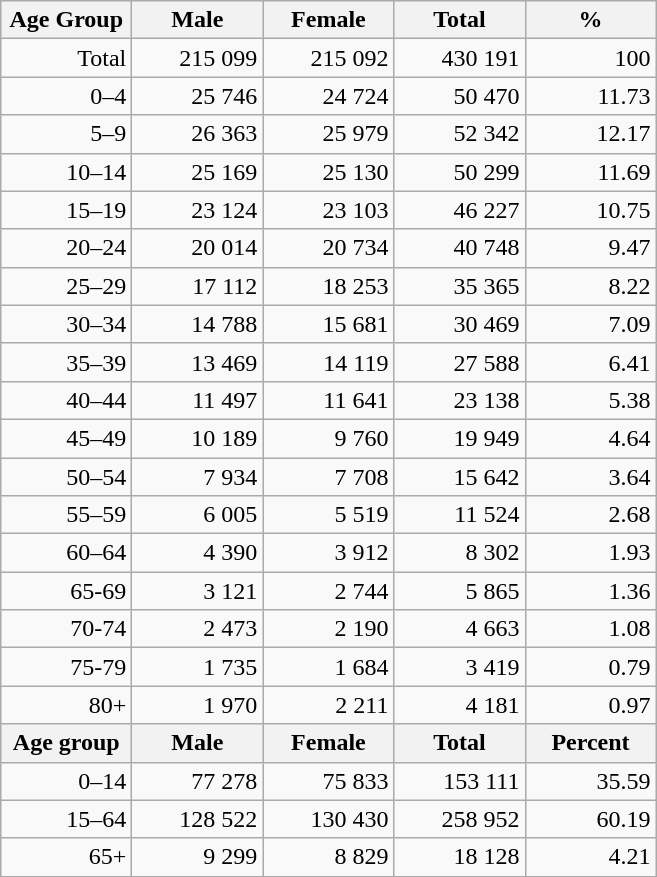<table class="wikitable">
<tr>
<th width="80pt">Age Group</th>
<th width="80pt">Male</th>
<th width="80pt">Female</th>
<th width="80pt">Total</th>
<th width="80pt">%</th>
</tr>
<tr>
<td align="right">Total</td>
<td align="right">215 099</td>
<td align="right">215 092</td>
<td align="right">430 191</td>
<td align="right">100</td>
</tr>
<tr>
<td align="right">0–4</td>
<td align="right">25 746</td>
<td align="right">24 724</td>
<td align="right">50 470</td>
<td align="right">11.73</td>
</tr>
<tr>
<td align="right">5–9</td>
<td align="right">26 363</td>
<td align="right">25 979</td>
<td align="right">52 342</td>
<td align="right">12.17</td>
</tr>
<tr>
<td align="right">10–14</td>
<td align="right">25 169</td>
<td align="right">25 130</td>
<td align="right">50 299</td>
<td align="right">11.69</td>
</tr>
<tr>
<td align="right">15–19</td>
<td align="right">23 124</td>
<td align="right">23 103</td>
<td align="right">46 227</td>
<td align="right">10.75</td>
</tr>
<tr>
<td align="right">20–24</td>
<td align="right">20 014</td>
<td align="right">20 734</td>
<td align="right">40 748</td>
<td align="right">9.47</td>
</tr>
<tr>
<td align="right">25–29</td>
<td align="right">17 112</td>
<td align="right">18 253</td>
<td align="right">35 365</td>
<td align="right">8.22</td>
</tr>
<tr>
<td align="right">30–34</td>
<td align="right">14 788</td>
<td align="right">15 681</td>
<td align="right">30 469</td>
<td align="right">7.09</td>
</tr>
<tr>
<td align="right">35–39</td>
<td align="right">13 469</td>
<td align="right">14 119</td>
<td align="right">27 588</td>
<td align="right">6.41</td>
</tr>
<tr>
<td align="right">40–44</td>
<td align="right">11 497</td>
<td align="right">11 641</td>
<td align="right">23 138</td>
<td align="right">5.38</td>
</tr>
<tr>
<td align="right">45–49</td>
<td align="right">10 189</td>
<td align="right">9 760</td>
<td align="right">19 949</td>
<td align="right">4.64</td>
</tr>
<tr>
<td align="right">50–54</td>
<td align="right">7 934</td>
<td align="right">7 708</td>
<td align="right">15 642</td>
<td align="right">3.64</td>
</tr>
<tr>
<td align="right">55–59</td>
<td align="right">6 005</td>
<td align="right">5 519</td>
<td align="right">11 524</td>
<td align="right">2.68</td>
</tr>
<tr>
<td align="right">60–64</td>
<td align="right">4 390</td>
<td align="right">3 912</td>
<td align="right">8 302</td>
<td align="right">1.93</td>
</tr>
<tr>
<td align="right">65-69</td>
<td align="right">3 121</td>
<td align="right">2 744</td>
<td align="right">5 865</td>
<td align="right">1.36</td>
</tr>
<tr>
<td align="right">70-74</td>
<td align="right">2 473</td>
<td align="right">2 190</td>
<td align="right">4 663</td>
<td align="right">1.08</td>
</tr>
<tr>
<td align="right">75-79</td>
<td align="right">1 735</td>
<td align="right">1 684</td>
<td align="right">3 419</td>
<td align="right">0.79</td>
</tr>
<tr>
<td align="right">80+</td>
<td align="right">1 970</td>
<td align="right">2 211</td>
<td align="right">4 181</td>
<td align="right">0.97</td>
</tr>
<tr>
<th width="50">Age group</th>
<th width="80pt">Male</th>
<th width="80">Female</th>
<th width="80">Total</th>
<th width="50">Percent</th>
</tr>
<tr>
<td align="right">0–14</td>
<td align="right">77 278</td>
<td align="right">75 833</td>
<td align="right">153 111</td>
<td align="right">35.59</td>
</tr>
<tr>
<td align="right">15–64</td>
<td align="right">128 522</td>
<td align="right">130 430</td>
<td align="right">258 952</td>
<td align="right">60.19</td>
</tr>
<tr>
<td align="right">65+</td>
<td align="right">9 299</td>
<td align="right">8 829</td>
<td align="right">18 128</td>
<td align="right">4.21</td>
</tr>
<tr>
</tr>
</table>
